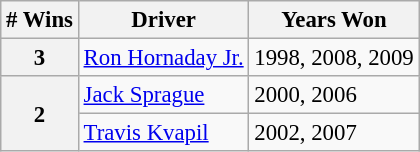<table class="wikitable" style="font-size: 95%;">
<tr>
<th># Wins</th>
<th>Driver</th>
<th>Years Won</th>
</tr>
<tr>
<th>3</th>
<td><a href='#'>Ron Hornaday Jr.</a></td>
<td>1998, 2008, 2009</td>
</tr>
<tr>
<th rowspan="2">2</th>
<td><a href='#'>Jack Sprague</a></td>
<td>2000, 2006</td>
</tr>
<tr>
<td><a href='#'>Travis Kvapil</a></td>
<td>2002, 2007</td>
</tr>
</table>
